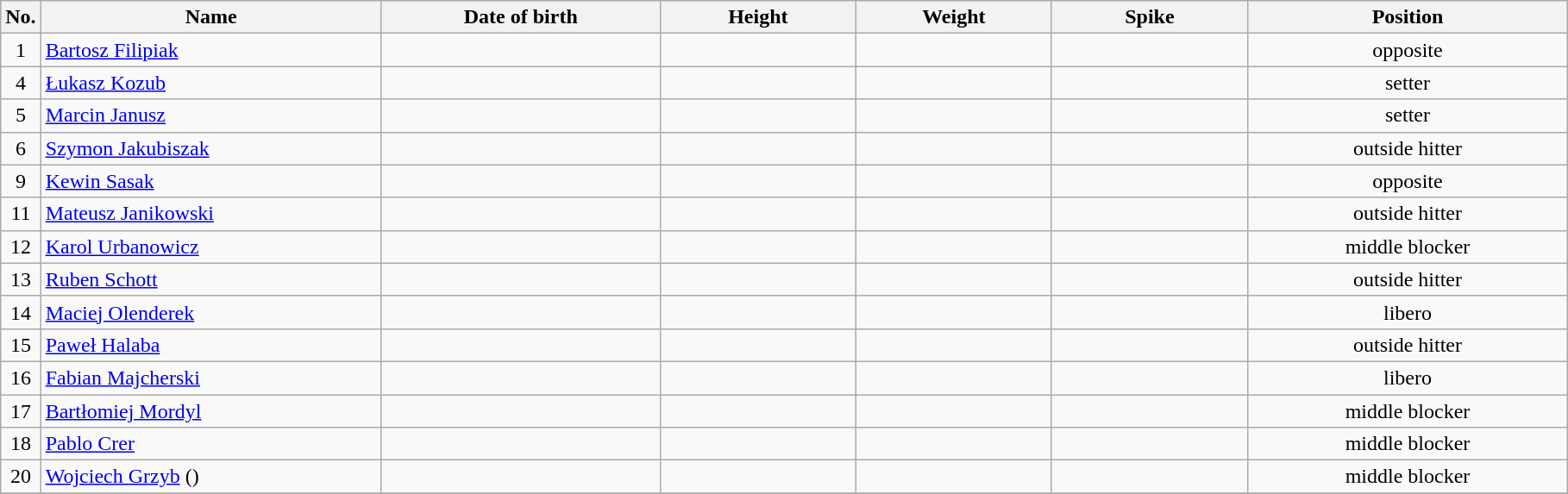<table class="wikitable sortable" style="font-size:100%; text-align:center;">
<tr>
<th>No.</th>
<th style="width:16em">Name</th>
<th style="width:13em">Date of birth</th>
<th style="width:9em">Height</th>
<th style="width:9em">Weight</th>
<th style="width:9em">Spike</th>
<th style="width:15em">Position</th>
</tr>
<tr>
<td>1</td>
<td align=left> <a href='#'>Bartosz Filipiak</a></td>
<td align=right></td>
<td></td>
<td></td>
<td></td>
<td>opposite</td>
</tr>
<tr>
<td>4</td>
<td align=left> <a href='#'>Łukasz Kozub</a></td>
<td align=right></td>
<td></td>
<td></td>
<td></td>
<td>setter</td>
</tr>
<tr>
<td>5</td>
<td align=left> <a href='#'>Marcin Janusz</a></td>
<td align=right></td>
<td></td>
<td></td>
<td></td>
<td>setter</td>
</tr>
<tr>
<td>6</td>
<td align=left> <a href='#'>Szymon Jakubiszak</a></td>
<td align=right></td>
<td></td>
<td></td>
<td></td>
<td>outside hitter</td>
</tr>
<tr>
<td>9</td>
<td align=left> <a href='#'>Kewin Sasak</a></td>
<td align=right></td>
<td></td>
<td></td>
<td></td>
<td>opposite</td>
</tr>
<tr>
<td>11</td>
<td align=left> <a href='#'>Mateusz Janikowski</a></td>
<td align=right></td>
<td></td>
<td></td>
<td></td>
<td>outside hitter</td>
</tr>
<tr>
<td>12</td>
<td align=left> <a href='#'>Karol Urbanowicz</a></td>
<td align=right></td>
<td></td>
<td></td>
<td></td>
<td>middle blocker</td>
</tr>
<tr>
<td>13</td>
<td align=left> <a href='#'>Ruben Schott</a></td>
<td align=right></td>
<td></td>
<td></td>
<td></td>
<td>outside hitter</td>
</tr>
<tr>
<td>14</td>
<td align=left> <a href='#'>Maciej Olenderek</a></td>
<td align=right></td>
<td></td>
<td></td>
<td></td>
<td>libero</td>
</tr>
<tr>
<td>15</td>
<td align=left> <a href='#'>Paweł Halaba</a></td>
<td align=right></td>
<td></td>
<td></td>
<td></td>
<td>outside hitter</td>
</tr>
<tr>
<td>16</td>
<td align=left> <a href='#'>Fabian Majcherski</a></td>
<td align=right></td>
<td></td>
<td></td>
<td></td>
<td>libero</td>
</tr>
<tr>
<td>17</td>
<td align=left> <a href='#'>Bartłomiej Mordyl</a></td>
<td align=right></td>
<td></td>
<td></td>
<td></td>
<td>middle blocker</td>
</tr>
<tr>
<td>18</td>
<td align=left> <a href='#'>Pablo Crer</a></td>
<td align=right></td>
<td></td>
<td></td>
<td></td>
<td>middle blocker</td>
</tr>
<tr>
<td>20</td>
<td align=left> <a href='#'>Wojciech Grzyb</a> ()</td>
<td align=right></td>
<td></td>
<td></td>
<td></td>
<td>middle blocker</td>
</tr>
<tr>
</tr>
</table>
